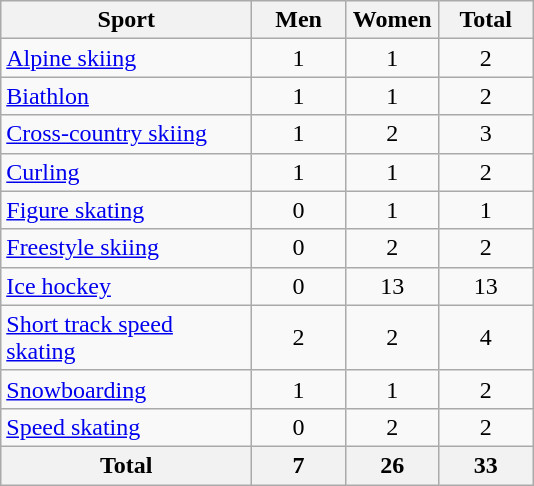<table class="wikitable sortable" style=text-align:center>
<tr>
<th width=160>Sport</th>
<th width=55>Men</th>
<th width=55>Women</th>
<th width=55>Total</th>
</tr>
<tr>
<td align=left><a href='#'>Alpine skiing</a></td>
<td>1</td>
<td>1</td>
<td>2</td>
</tr>
<tr>
<td align=left><a href='#'>Biathlon</a></td>
<td>1</td>
<td>1</td>
<td>2</td>
</tr>
<tr>
<td align=left><a href='#'>Cross-country skiing</a></td>
<td>1</td>
<td>2</td>
<td>3</td>
</tr>
<tr>
<td align=left><a href='#'>Curling</a></td>
<td>1</td>
<td>1</td>
<td>2</td>
</tr>
<tr>
<td align=left><a href='#'>Figure skating</a></td>
<td>0</td>
<td>1</td>
<td>1</td>
</tr>
<tr>
<td align=left><a href='#'>Freestyle skiing</a></td>
<td>0</td>
<td>2</td>
<td>2</td>
</tr>
<tr>
<td align=left><a href='#'>Ice hockey</a></td>
<td>0</td>
<td>13</td>
<td>13</td>
</tr>
<tr>
<td align=left><a href='#'>Short track speed skating</a></td>
<td>2</td>
<td>2</td>
<td>4</td>
</tr>
<tr>
<td align=left><a href='#'>Snowboarding</a></td>
<td>1</td>
<td>1</td>
<td>2</td>
</tr>
<tr>
<td align=left><a href='#'>Speed skating</a></td>
<td>0</td>
<td>2</td>
<td>2</td>
</tr>
<tr>
<th>Total</th>
<th>7</th>
<th>26</th>
<th>33</th>
</tr>
</table>
